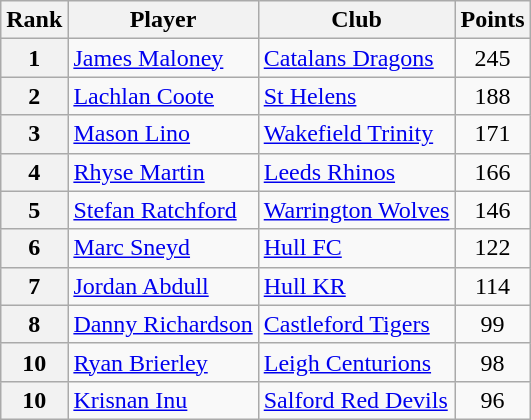<table class="wikitable" style="text-align:center">
<tr>
<th>Rank</th>
<th>Player</th>
<th>Club</th>
<th>Points</th>
</tr>
<tr>
<th>1</th>
<td align="left"> <a href='#'>James Maloney</a></td>
<td align="left"> <a href='#'>Catalans Dragons</a></td>
<td>245</td>
</tr>
<tr>
<th>2</th>
<td align="left"> <a href='#'>Lachlan Coote</a></td>
<td align="left"> <a href='#'>St Helens</a></td>
<td>188</td>
</tr>
<tr>
<th>3</th>
<td align="left"> <a href='#'>Mason Lino</a></td>
<td align="left"> <a href='#'>Wakefield Trinity</a></td>
<td>171</td>
</tr>
<tr>
<th>4</th>
<td align="left"> <a href='#'>Rhyse Martin</a></td>
<td align="left"> <a href='#'>Leeds Rhinos</a></td>
<td>166</td>
</tr>
<tr>
<th>5</th>
<td align="left"> <a href='#'>Stefan Ratchford</a></td>
<td align="left"> <a href='#'>Warrington Wolves</a></td>
<td>146</td>
</tr>
<tr>
<th>6</th>
<td align="left"> <a href='#'>Marc Sneyd</a></td>
<td align="left"> <a href='#'>Hull FC</a></td>
<td>122</td>
</tr>
<tr>
<th>7</th>
<td align="left"> <a href='#'>Jordan Abdull</a></td>
<td align="left"> <a href='#'>Hull KR</a></td>
<td>114</td>
</tr>
<tr>
<th>8</th>
<td align="left"> <a href='#'>Danny Richardson</a></td>
<td align="left"> <a href='#'>Castleford Tigers</a></td>
<td>99</td>
</tr>
<tr>
<th>10</th>
<td align="left"> <a href='#'>Ryan Brierley</a></td>
<td align="left"> <a href='#'>Leigh Centurions</a></td>
<td>98</td>
</tr>
<tr>
<th>10</th>
<td align="left"> <a href='#'>Krisnan Inu</a></td>
<td align="left"> <a href='#'>Salford Red Devils</a></td>
<td>96</td>
</tr>
</table>
